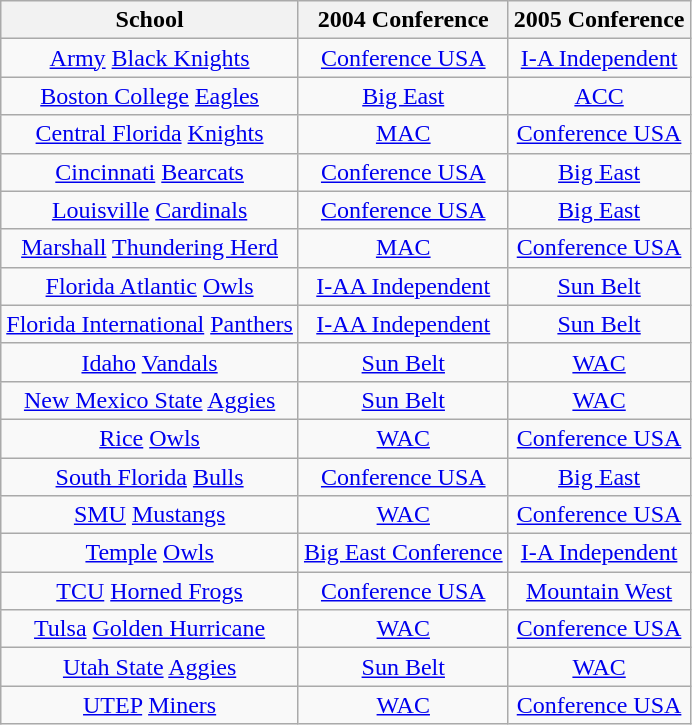<table class="wikitable sortable">
<tr>
<th>School</th>
<th>2004 Conference</th>
<th>2005 Conference</th>
</tr>
<tr style="text-align:center;">
<td><a href='#'>Army</a> <a href='#'>Black Knights</a></td>
<td><a href='#'>Conference USA</a></td>
<td><a href='#'>I-A Independent</a></td>
</tr>
<tr style="text-align:center;">
<td><a href='#'>Boston College</a> <a href='#'>Eagles</a></td>
<td><a href='#'>Big East</a></td>
<td><a href='#'>ACC</a></td>
</tr>
<tr style="text-align:center;">
<td><a href='#'>Central Florida</a> <a href='#'>Knights</a></td>
<td><a href='#'>MAC</a></td>
<td><a href='#'>Conference USA</a></td>
</tr>
<tr style="text-align:center;">
<td><a href='#'>Cincinnati</a> <a href='#'>Bearcats</a></td>
<td><a href='#'>Conference USA</a></td>
<td><a href='#'>Big East</a></td>
</tr>
<tr style="text-align:center;">
<td><a href='#'>Louisville</a> <a href='#'>Cardinals</a></td>
<td><a href='#'>Conference USA</a></td>
<td><a href='#'>Big East</a></td>
</tr>
<tr style="text-align:center;">
<td><a href='#'>Marshall</a> <a href='#'>Thundering Herd</a></td>
<td><a href='#'>MAC</a></td>
<td><a href='#'>Conference USA</a></td>
</tr>
<tr style="text-align:center;">
<td><a href='#'>Florida Atlantic</a> <a href='#'>Owls</a></td>
<td><a href='#'>I-AA Independent</a></td>
<td><a href='#'>Sun Belt</a></td>
</tr>
<tr style="text-align:center;">
<td><a href='#'>Florida International</a> <a href='#'>Panthers</a></td>
<td><a href='#'>I-AA Independent</a></td>
<td><a href='#'>Sun Belt</a></td>
</tr>
<tr style="text-align:center;">
<td><a href='#'>Idaho</a> <a href='#'>Vandals</a></td>
<td><a href='#'>Sun Belt</a></td>
<td><a href='#'>WAC</a></td>
</tr>
<tr style="text-align:center;">
<td><a href='#'>New Mexico State</a> <a href='#'>Aggies</a></td>
<td><a href='#'>Sun Belt</a></td>
<td><a href='#'>WAC</a></td>
</tr>
<tr style="text-align:center;">
<td><a href='#'>Rice</a> <a href='#'>Owls</a></td>
<td><a href='#'>WAC</a></td>
<td><a href='#'>Conference USA</a></td>
</tr>
<tr style="text-align:center;">
<td><a href='#'>South Florida</a> <a href='#'>Bulls</a></td>
<td><a href='#'>Conference USA</a></td>
<td><a href='#'>Big East</a></td>
</tr>
<tr style="text-align:center;">
<td><a href='#'>SMU</a> <a href='#'>Mustangs</a></td>
<td><a href='#'>WAC</a></td>
<td><a href='#'>Conference USA</a></td>
</tr>
<tr style="text-align:center;">
<td><a href='#'>Temple</a> <a href='#'>Owls</a></td>
<td><a href='#'>Big East Conference</a></td>
<td><a href='#'>I-A Independent</a></td>
</tr>
<tr style="text-align:center;">
<td><a href='#'>TCU</a> <a href='#'>Horned Frogs</a></td>
<td><a href='#'>Conference USA</a></td>
<td><a href='#'>Mountain West</a></td>
</tr>
<tr style="text-align:center;">
<td><a href='#'>Tulsa</a> <a href='#'>Golden Hurricane</a></td>
<td><a href='#'>WAC</a></td>
<td><a href='#'>Conference USA</a></td>
</tr>
<tr style="text-align:center;">
<td><a href='#'>Utah State</a> <a href='#'>Aggies</a></td>
<td><a href='#'>Sun Belt</a></td>
<td><a href='#'>WAC</a></td>
</tr>
<tr style="text-align:center;">
<td><a href='#'>UTEP</a> <a href='#'>Miners</a></td>
<td><a href='#'>WAC</a></td>
<td><a href='#'>Conference USA</a></td>
</tr>
</table>
